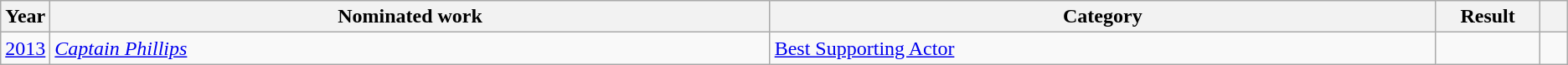<table class=wikitable>
<tr>
<th scope="col" style="width:1em;">Year</th>
<th scope="col" style="width:39em;">Nominated work</th>
<th scope="col" style="width:36em;">Category</th>
<th scope="col" style="width:5em;">Result</th>
<th scope="col" style="width:1em;"></th>
</tr>
<tr>
<td><a href='#'>2013</a></td>
<td><em><a href='#'>Captain Phillips</a></em></td>
<td><a href='#'>Best Supporting Actor</a></td>
<td></td>
<td></td>
</tr>
</table>
